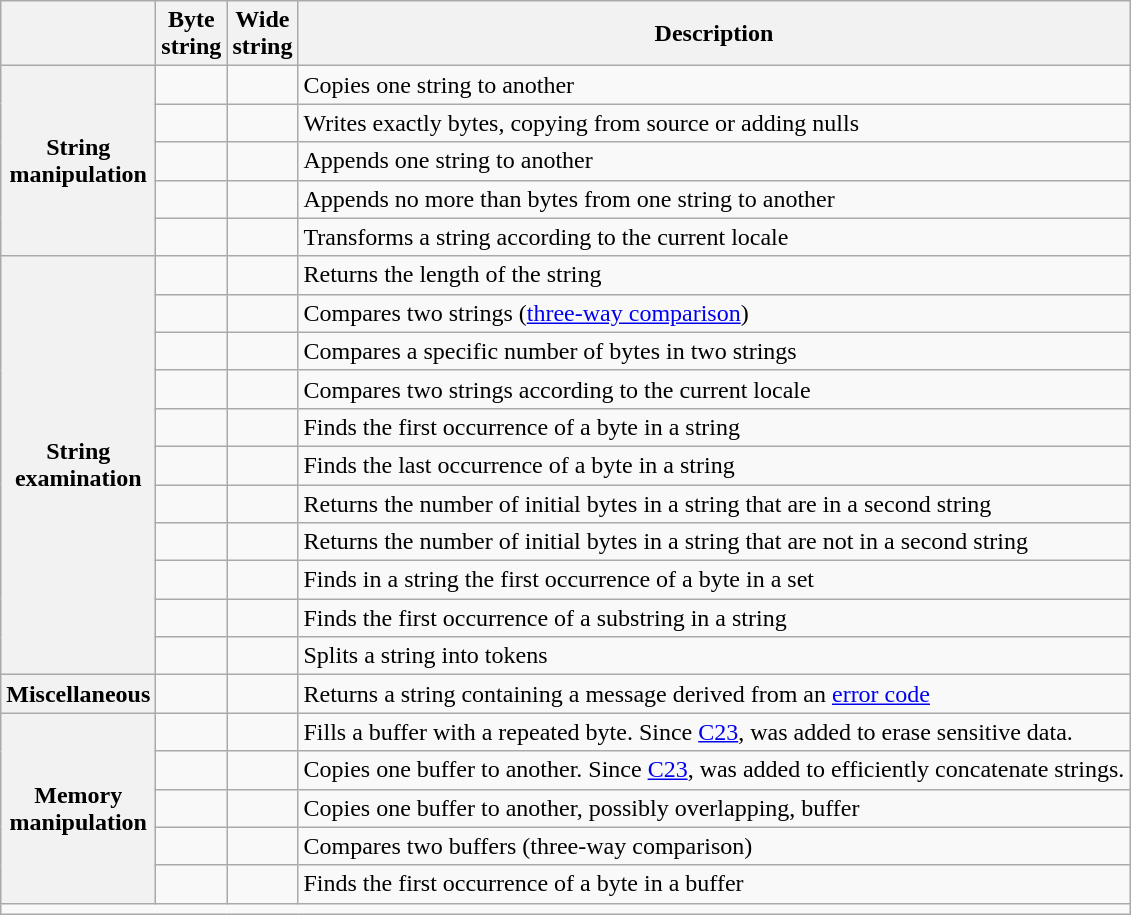<table class="wikitable">
<tr>
<th></th>
<th>Byte<br>string</th>
<th>Wide<br>string</th>
<th>Description</th>
</tr>
<tr>
<th rowspan=5>String<br>manipulation</th>
<td></td>
<td></td>
<td>Copies one string to another</td>
</tr>
<tr>
<td></td>
<td></td>
<td>Writes exactly  bytes, copying from source or adding nulls</td>
</tr>
<tr>
<td></td>
<td></td>
<td>Appends one string to another</td>
</tr>
<tr>
<td></td>
<td></td>
<td>Appends no more than  bytes from one string to another</td>
</tr>
<tr>
<td></td>
<td></td>
<td>Transforms a string according to the current locale</td>
</tr>
<tr>
<th rowspan=11>String<br> examination</th>
<td></td>
<td></td>
<td>Returns the length of the string</td>
</tr>
<tr>
<td></td>
<td></td>
<td>Compares two strings (<a href='#'>three-way comparison</a>)</td>
</tr>
<tr>
<td></td>
<td></td>
<td>Compares a specific number of bytes in two strings</td>
</tr>
<tr>
<td></td>
<td></td>
<td>Compares two strings according to the current locale</td>
</tr>
<tr>
<td></td>
<td></td>
<td>Finds the first occurrence of a byte in a string</td>
</tr>
<tr>
<td></td>
<td></td>
<td>Finds the last occurrence of a byte in a string</td>
</tr>
<tr>
<td></td>
<td></td>
<td>Returns the number of initial bytes in a string that are in a second string</td>
</tr>
<tr>
<td></td>
<td></td>
<td>Returns the number of initial bytes in a string that are not in a second string</td>
</tr>
<tr>
<td></td>
<td></td>
<td>Finds in a string the first occurrence of a byte in a set</td>
</tr>
<tr>
<td></td>
<td></td>
<td>Finds the first occurrence of a substring in a string</td>
</tr>
<tr>
<td></td>
<td></td>
<td>Splits a string into tokens</td>
</tr>
<tr>
<th>Miscellaneous</th>
<td></td>
<td></td>
<td>Returns a string containing a message derived from an <a href='#'>error code</a></td>
</tr>
<tr>
<th rowspan=5>Memory<br>manipulation</th>
<td></td>
<td></td>
<td>Fills a buffer with a repeated byte.  Since <a href='#'>C23</a>,  was added to erase sensitive data.</td>
</tr>
<tr>
<td></td>
<td></td>
<td>Copies one buffer to another.  Since <a href='#'>C23</a>,  was added to efficiently concatenate strings.</td>
</tr>
<tr>
<td></td>
<td></td>
<td>Copies one buffer to another, possibly overlapping, buffer</td>
</tr>
<tr>
<td></td>
<td></td>
<td>Compares two buffers (three-way comparison)</td>
</tr>
<tr>
<td></td>
<td></td>
<td>Finds the first occurrence of a byte in a buffer</td>
</tr>
<tr>
<td colspan=4></td>
</tr>
</table>
